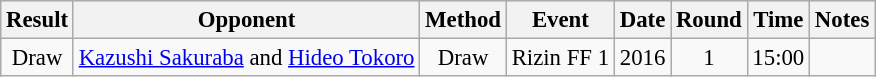<table class="wikitable" style="text-align:center; font-size:95%">
<tr style="text-align:center; background:#f0f0f0;">
<th>Result</th>
<th>Opponent</th>
<th>Method</th>
<th>Event</th>
<th>Date</th>
<th>Round</th>
<th>Time</th>
<th>Notes</th>
</tr>
<tr>
<td>Draw</td>
<td> <a href='#'>Kazushi Sakuraba</a> and  <a href='#'>Hideo Tokoro</a></td>
<td>Draw</td>
<td>Rizin FF 1</td>
<td>2016</td>
<td>1</td>
<td>15:00</td>
<td></td>
</tr>
</table>
